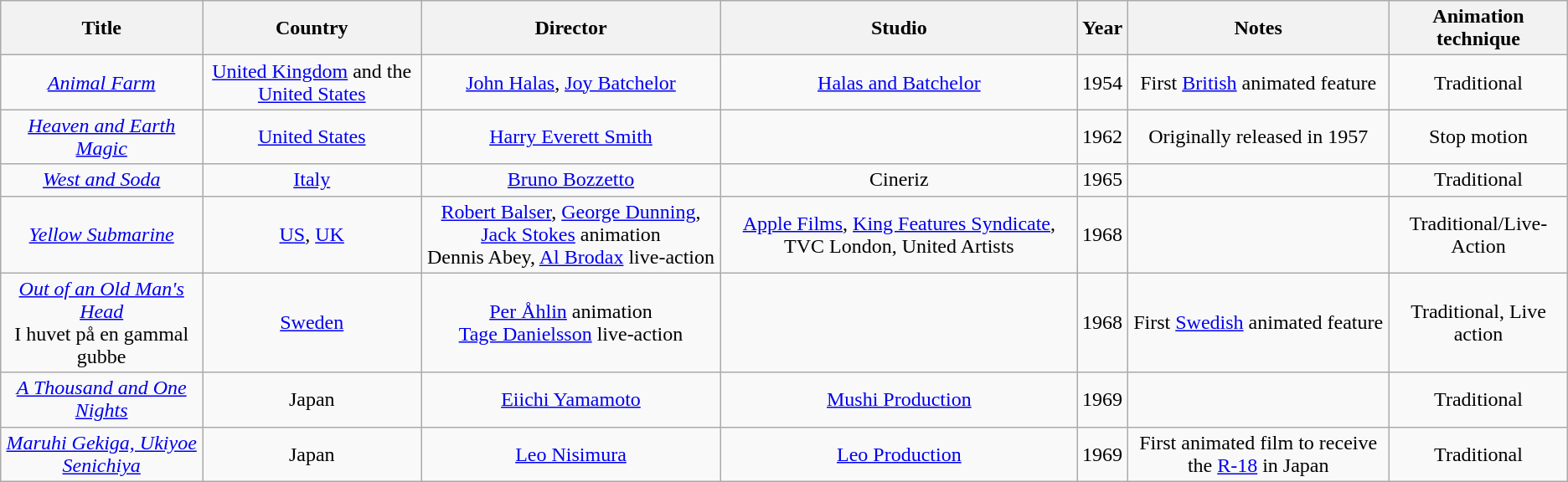<table class="wikitable sortable" style="text-align:center;">
<tr>
<th scope="col">Title</th>
<th scope="col">Country</th>
<th scope="col">Director</th>
<th scope="col">Studio</th>
<th scope="col">Year</th>
<th scope="col">Notes</th>
<th scope="col">Animation technique</th>
</tr>
<tr>
<td><em><a href='#'>Animal Farm</a></em></td>
<td><a href='#'>United Kingdom</a> and the <a href='#'>United States</a></td>
<td><a href='#'>John Halas</a>, <a href='#'>Joy Batchelor</a></td>
<td><a href='#'>Halas and Batchelor</a></td>
<td>1954</td>
<td>First <a href='#'>British</a> animated feature</td>
<td>Traditional</td>
</tr>
<tr>
<td><em><a href='#'>Heaven and Earth Magic</a></em></td>
<td><a href='#'>United States</a></td>
<td><a href='#'>Harry Everett Smith</a></td>
<td></td>
<td>1962</td>
<td>Originally released in 1957</td>
<td>Stop motion</td>
</tr>
<tr>
<td><em><a href='#'>West and Soda</a></em></td>
<td><a href='#'>Italy</a></td>
<td><a href='#'>Bruno Bozzetto</a></td>
<td>Cineriz</td>
<td>1965</td>
<td></td>
<td>Traditional</td>
</tr>
<tr>
<td><em><a href='#'>Yellow Submarine</a></em></td>
<td><a href='#'>US</a>, <a href='#'>UK</a></td>
<td><a href='#'>Robert Balser</a>, <a href='#'>George Dunning</a>, <a href='#'>Jack Stokes</a> animation<br>Dennis Abey, <a href='#'>Al Brodax</a> live-action</td>
<td><a href='#'>Apple Films</a>, <a href='#'>King Features Syndicate</a>, TVC London, United Artists</td>
<td>1968</td>
<td></td>
<td>Traditional/Live-Action</td>
</tr>
<tr>
<td><em><a href='#'>Out of an Old Man's Head</a></em><br>I huvet på en gammal gubbe</td>
<td><a href='#'>Sweden</a></td>
<td><a href='#'>Per Åhlin</a> animation<br><a href='#'>Tage Danielsson</a> live-action</td>
<td></td>
<td>1968</td>
<td>First <a href='#'>Swedish</a> animated feature</td>
<td>Traditional, Live action</td>
</tr>
<tr>
<td><em><a href='#'>A Thousand and One Nights</a></em></td>
<td>Japan</td>
<td><a href='#'>Eiichi Yamamoto</a></td>
<td><a href='#'>Mushi Production</a></td>
<td>1969</td>
<td></td>
<td>Traditional</td>
</tr>
<tr>
<td><em><a href='#'>Maruhi Gekiga, Ukiyoe Senichiya</a></em></td>
<td>Japan</td>
<td><a href='#'>Leo Nisimura</a></td>
<td><a href='#'>Leo Production</a></td>
<td>1969</td>
<td>First animated film to receive the <a href='#'>R-18</a> in Japan</td>
<td>Traditional</td>
</tr>
</table>
